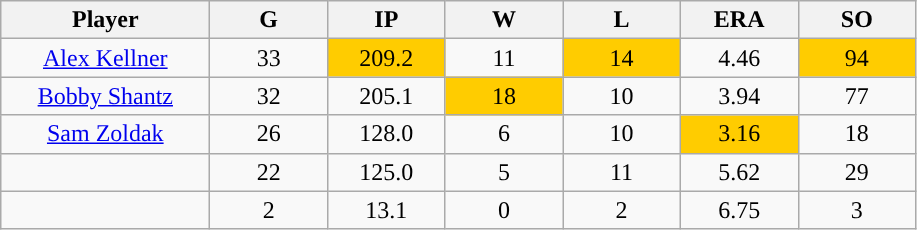<table class="wikitable sortable">
<tr>
<th bgcolor="#DDDDFF" width="16%">Player</th>
<th bgcolor="#DDDDFF" width="9%">G</th>
<th bgcolor="#DDDDFF" width="9%">IP</th>
<th bgcolor="#DDDDFF" width="9%">W</th>
<th bgcolor="#DDDDFF" width="9%">L</th>
<th bgcolor="#DDDDFF" width="9%">ERA</th>
<th bgcolor="#DDDDFF" width="9%">SO</th>
</tr>
<tr align="center">
<td><a href='#'>Alex Kellner</a></td>
<td>33</td>
<td style="background:#fc0;">209.2</td>
<td>11</td>
<td style="background:#fc0;">14</td>
<td>4.46</td>
<td style="background:#fc0;">94</td>
</tr>
<tr align="center">
<td><a href='#'>Bobby Shantz</a></td>
<td>32</td>
<td>205.1</td>
<td style="background:#fc0;">18</td>
<td>10</td>
<td>3.94</td>
<td>77</td>
</tr>
<tr align="center">
<td><a href='#'>Sam Zoldak</a></td>
<td>26</td>
<td>128.0</td>
<td>6</td>
<td>10</td>
<td style="background:#fc0;">3.16</td>
<td>18</td>
</tr>
<tr align="center">
<td></td>
<td>22</td>
<td>125.0</td>
<td>5</td>
<td>11</td>
<td>5.62</td>
<td>29</td>
</tr>
<tr align="center">
<td></td>
<td>2</td>
<td>13.1</td>
<td>0</td>
<td>2</td>
<td>6.75</td>
<td>3</td>
</tr>
</table>
